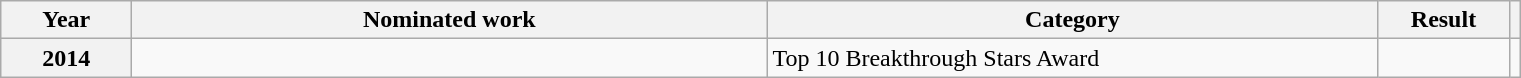<table class=wikitable>
<tr>
<th scope="col" style="width:5em;">Year</th>
<th scope="col" style="width:26em;">Nominated work</th>
<th scope="col" style="width:25em;">Category</th>
<th scope="col" style="width:5em;">Result</th>
<th scope="col"></th>
</tr>
<tr>
<th scope="row">2014</th>
<td></td>
<td>Top 10 Breakthrough Stars Award</td>
<td></td>
<td style="text-align:center;"></td>
</tr>
</table>
